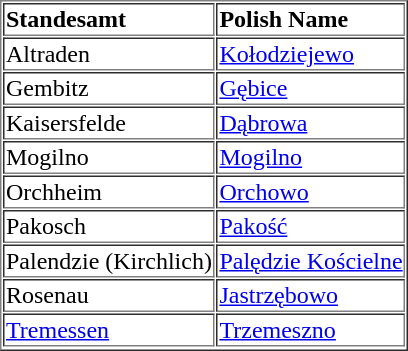<table border=1 cellspacing=1>
<tr>
<td><strong>Standesamt</strong></td>
<td><strong>Polish Name</strong></td>
</tr>
<tr>
<td>Altraden</td>
<td><a href='#'>Kołodziejewo</a></td>
</tr>
<tr>
<td>Gembitz</td>
<td><a href='#'>Gębice</a></td>
</tr>
<tr>
<td>Kaisersfelde</td>
<td><a href='#'>Dąbrowa</a></td>
</tr>
<tr>
<td>Mogilno</td>
<td><a href='#'>Mogilno</a></td>
</tr>
<tr>
<td>Orchheim</td>
<td><a href='#'>Orchowo</a></td>
</tr>
<tr>
<td>Pakosch</td>
<td><a href='#'>Pakość</a></td>
</tr>
<tr>
<td>Palendzie (Kirchlich)</td>
<td><a href='#'>Palędzie Kościelne</a></td>
</tr>
<tr>
<td>Rosenau</td>
<td><a href='#'>Jastrzębowo</a></td>
</tr>
<tr>
<td><a href='#'>Tremessen</a></td>
<td><a href='#'>Trzemeszno</a></td>
</tr>
<tr>
</tr>
</table>
